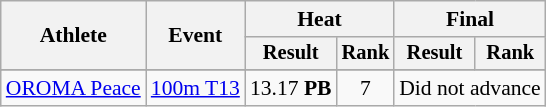<table class="wikitable" style="font-size:90%";text-align:center>
<tr>
<th rowspan="2">Athlete</th>
<th rowspan="2">Event</th>
<th colspan="2">Heat</th>
<th colspan="2">Final</th>
</tr>
<tr style="font-size:95%">
<th>Result</th>
<th>Rank</th>
<th>Result</th>
<th>Rank</th>
</tr>
<tr>
</tr>
<tr align=center>
<td><a href='#'>OROMA Peace</a></td>
<td><a href='#'>100m T13</a></td>
<td>13.17 <strong>PB</strong></td>
<td>7</td>
<td colspan="2">Did not advance</td>
</tr>
</table>
